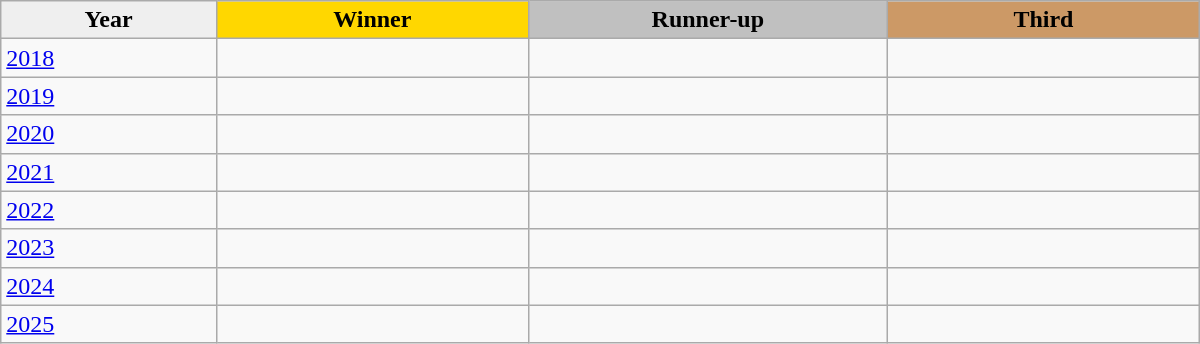<table class="wikitable sortable" style="width:800px;">
<tr>
<th style="width:18%; background:#efefef;">Year</th>
<th style="width:26%; background:gold">Winner</th>
<th style="width:30%; background:silver">Runner-up</th>
<th style="width:26%; background:#CC9966">Third</th>
</tr>
<tr>
<td><a href='#'>2018</a></td>
<td></td>
<td></td>
<td></td>
</tr>
<tr>
<td><a href='#'>2019</a></td>
<td></td>
<td></td>
<td></td>
</tr>
<tr>
<td><a href='#'>2020</a></td>
<td></td>
<td></td>
<td></td>
</tr>
<tr>
<td><a href='#'>2021</a></td>
<td></td>
<td></td>
<td></td>
</tr>
<tr>
<td><a href='#'>2022</a></td>
<td></td>
<td></td>
<td></td>
</tr>
<tr>
<td><a href='#'>2023</a></td>
<td></td>
<td></td>
<td></td>
</tr>
<tr>
<td><a href='#'>2024</a></td>
<td></td>
<td></td>
<td></td>
</tr>
<tr>
<td><a href='#'>2025</a></td>
<td></td>
<td></td>
<td></td>
</tr>
</table>
